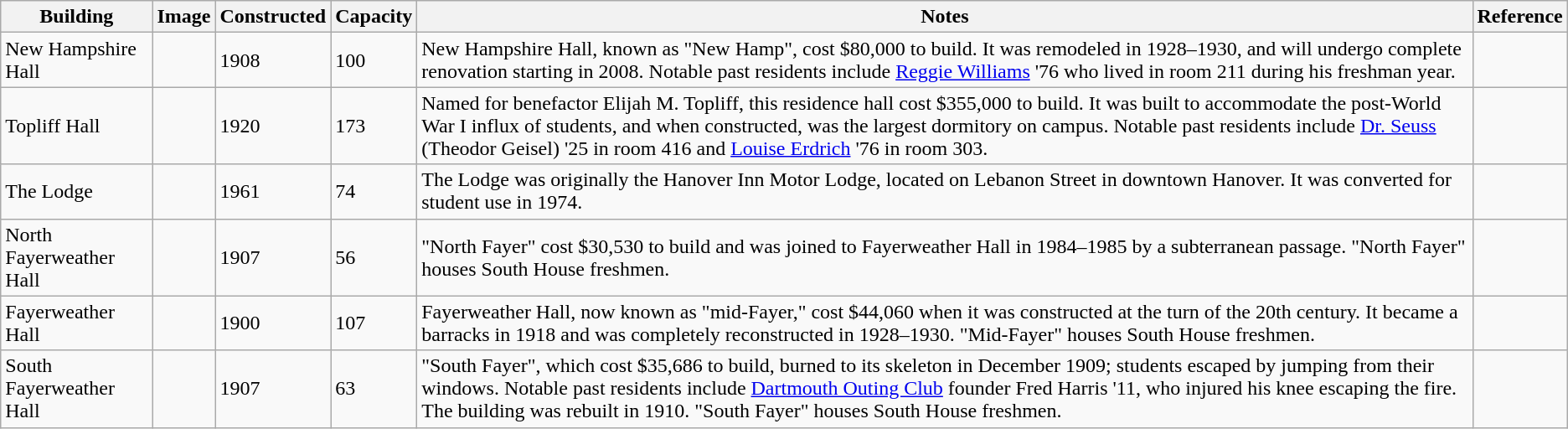<table class="wikitable sortable">
<tr>
<th>Building</th>
<th>Image</th>
<th>Constructed</th>
<th>Capacity</th>
<th>Notes</th>
<th>Reference</th>
</tr>
<tr>
<td>New Hampshire Hall</td>
<td></td>
<td>1908</td>
<td>100</td>
<td>New Hampshire Hall, known as "New Hamp", cost $80,000 to build. It was remodeled in 1928–1930, and will undergo complete renovation starting in 2008. Notable past residents include <a href='#'>Reggie Williams</a> '76 who lived in room 211 during his freshman year.</td>
<td><br></td>
</tr>
<tr>
<td>Topliff Hall</td>
<td></td>
<td>1920</td>
<td>173</td>
<td>Named for benefactor Elijah M. Topliff, this residence hall cost $355,000 to build. It was built to accommodate the post-World War I influx of students, and when constructed, was the largest dormitory on campus. Notable past residents include <a href='#'>Dr. Seuss</a> (Theodor Geisel) '25 in room 416 and <a href='#'>Louise Erdrich</a> '76 in room 303.</td>
<td><br></td>
</tr>
<tr>
<td>The Lodge</td>
<td></td>
<td>1961</td>
<td>74</td>
<td>The Lodge was originally the Hanover Inn Motor Lodge, located on Lebanon Street in downtown Hanover. It was converted for student use in 1974.</td>
<td><br></td>
</tr>
<tr>
<td>North Fayerweather Hall</td>
<td></td>
<td>1907</td>
<td>56</td>
<td>"North Fayer" cost $30,530 to build and was joined to Fayerweather Hall in 1984–1985 by a subterranean passage. "North Fayer" houses South House freshmen.</td>
<td></td>
</tr>
<tr>
<td>Fayerweather Hall</td>
<td></td>
<td>1900</td>
<td>107</td>
<td>Fayerweather Hall, now known as "mid-Fayer," cost $44,060 when it was constructed at the turn of the 20th century. It became a barracks in 1918 and was completely reconstructed in 1928–1930. "Mid-Fayer" houses South House freshmen.</td>
<td></td>
</tr>
<tr>
<td>South Fayerweather Hall</td>
<td></td>
<td>1907</td>
<td>63</td>
<td>"South Fayer", which cost $35,686 to build, burned to its skeleton in December 1909; students escaped by jumping from their windows. Notable past residents include <a href='#'>Dartmouth Outing Club</a> founder Fred Harris '11, who injured his knee escaping the fire. The building was rebuilt in 1910. "South Fayer" houses South House freshmen.</td>
<td></td>
</tr>
</table>
